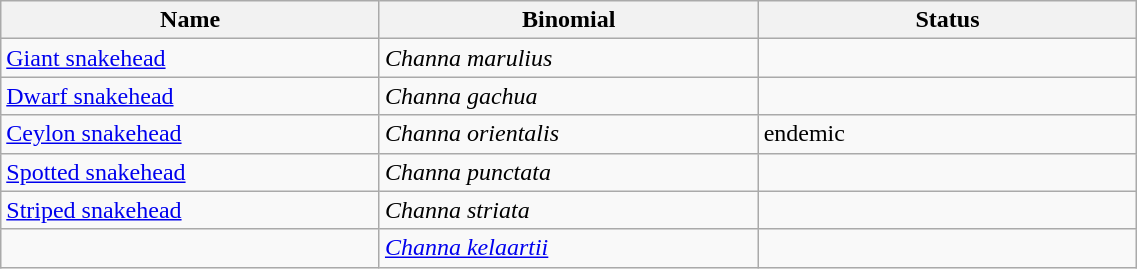<table width=60% class="wikitable">
<tr>
<th width=20%>Name</th>
<th width=20%>Binomial</th>
<th width=20%>Status</th>
</tr>
<tr>
<td><a href='#'>Giant snakehead</a><br></td>
<td><em>Channa marulius</em></td>
<td></td>
</tr>
<tr>
<td><a href='#'>Dwarf snakehead</a><br></td>
<td><em>Channa gachua</em></td>
<td></td>
</tr>
<tr>
<td><a href='#'>Ceylon snakehead</a><br></td>
<td><em>Channa orientalis</em></td>
<td>endemic</td>
</tr>
<tr>
<td><a href='#'>Spotted snakehead</a><br></td>
<td><em>Channa punctata</em></td>
<td></td>
</tr>
<tr>
<td><a href='#'>Striped snakehead</a><br></td>
<td><em>Channa striata</em></td>
<td></td>
</tr>
<tr>
<td></td>
<td><em><a href='#'>Channa kelaartii</a></em></td>
<td></td>
</tr>
</table>
